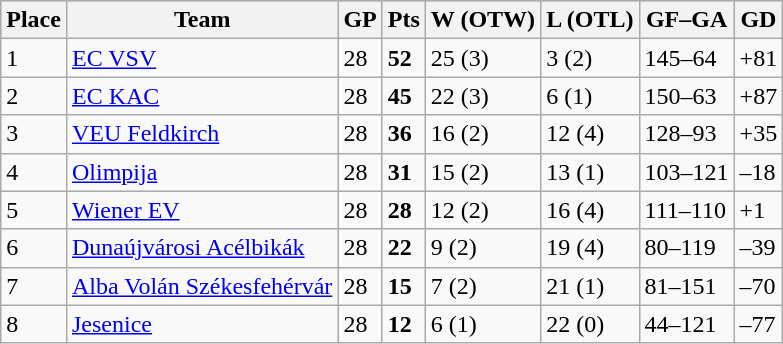<table class="wikitable">
<tr style="background-color:#c0c0c0;">
<th>Place</th>
<th>Team</th>
<th>GP</th>
<th>Pts</th>
<th>W (OTW)</th>
<th>L (OTL)</th>
<th>GF–GA</th>
<th>GD</th>
</tr>
<tr>
<td>1</td>
<td><a href='#'>EC VSV</a></td>
<td>28</td>
<td><strong>52</strong></td>
<td>25 (3)</td>
<td>3 (2)</td>
<td>145–64</td>
<td>+81</td>
</tr>
<tr>
<td>2</td>
<td><a href='#'>EC KAC</a></td>
<td>28</td>
<td><strong>45</strong></td>
<td>22 (3)</td>
<td>6 (1)</td>
<td>150–63</td>
<td>+87</td>
</tr>
<tr>
<td>3</td>
<td><a href='#'>VEU Feldkirch</a></td>
<td>28</td>
<td><strong>36</strong></td>
<td>16 (2)</td>
<td>12 (4)</td>
<td>128–93</td>
<td>+35</td>
</tr>
<tr>
<td>4</td>
<td><a href='#'>Olimpija</a></td>
<td>28</td>
<td><strong>31</strong></td>
<td>15 (2)</td>
<td>13 (1)</td>
<td>103–121</td>
<td>–18</td>
</tr>
<tr>
<td>5</td>
<td><a href='#'>Wiener EV</a></td>
<td>28</td>
<td><strong>28</strong></td>
<td>12 (2)</td>
<td>16 (4)</td>
<td>111–110</td>
<td>+1</td>
</tr>
<tr>
<td>6</td>
<td><a href='#'>Dunaújvárosi Acélbikák</a></td>
<td>28</td>
<td><strong>22</strong></td>
<td>9 (2)</td>
<td>19 (4)</td>
<td>80–119</td>
<td>–39</td>
</tr>
<tr>
<td>7</td>
<td><a href='#'>Alba Volán Székesfehérvár</a></td>
<td>28</td>
<td><strong>15</strong></td>
<td>7 (2)</td>
<td>21 (1)</td>
<td>81–151</td>
<td>–70</td>
</tr>
<tr>
<td>8</td>
<td><a href='#'>Jesenice</a></td>
<td>28</td>
<td><strong>12</strong></td>
<td>6 (1)</td>
<td>22 (0)</td>
<td>44–121</td>
<td>–77</td>
</tr>
</table>
